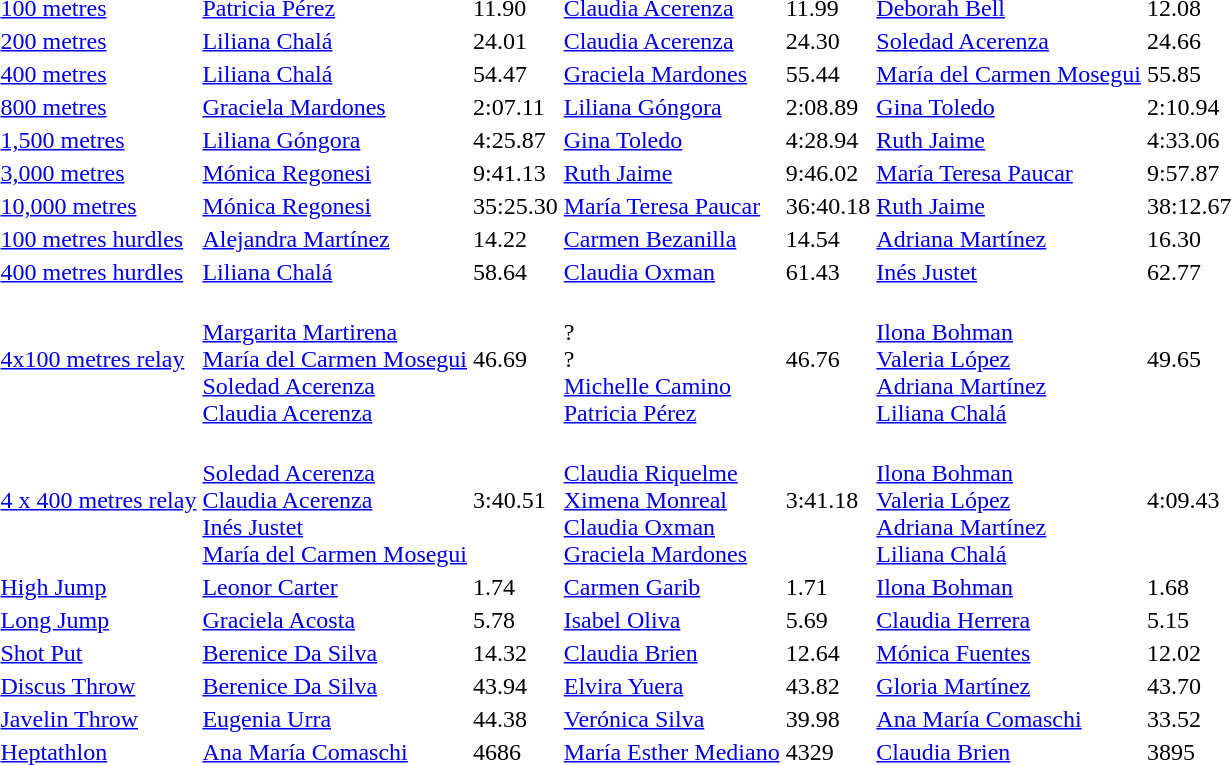<table>
<tr>
<td><a href='#'>100 metres</a></td>
<td><a href='#'>Patricia Pérez</a><br> </td>
<td>11.90</td>
<td><a href='#'>Claudia Acerenza</a><br> </td>
<td>11.99</td>
<td><a href='#'>Deborah Bell</a><br> </td>
<td>12.08</td>
</tr>
<tr>
<td><a href='#'>200 metres</a></td>
<td><a href='#'>Liliana Chalá</a><br> </td>
<td>24.01</td>
<td><a href='#'>Claudia Acerenza</a><br> </td>
<td>24.30</td>
<td><a href='#'>Soledad Acerenza</a><br> </td>
<td>24.66</td>
</tr>
<tr>
<td><a href='#'>400 metres</a></td>
<td><a href='#'>Liliana Chalá</a><br> </td>
<td>54.47</td>
<td><a href='#'>Graciela Mardones</a><br> </td>
<td>55.44</td>
<td><a href='#'>María del Carmen Mosegui</a><br> </td>
<td>55.85</td>
</tr>
<tr>
<td><a href='#'>800 metres</a></td>
<td><a href='#'>Graciela Mardones</a><br> </td>
<td>2:07.11</td>
<td><a href='#'>Liliana Góngora</a><br> </td>
<td>2:08.89</td>
<td><a href='#'>Gina Toledo</a><br> </td>
<td>2:10.94</td>
</tr>
<tr>
<td><a href='#'>1,500 metres</a></td>
<td><a href='#'>Liliana Góngora</a><br> </td>
<td>4:25.87</td>
<td><a href='#'>Gina Toledo</a><br> </td>
<td>4:28.94</td>
<td><a href='#'>Ruth Jaime</a><br> </td>
<td>4:33.06</td>
</tr>
<tr>
<td><a href='#'>3,000 metres</a></td>
<td><a href='#'>Mónica Regonesi</a><br> </td>
<td>9:41.13</td>
<td><a href='#'>Ruth Jaime</a><br> </td>
<td>9:46.02</td>
<td><a href='#'>María Teresa Paucar</a><br> </td>
<td>9:57.87</td>
</tr>
<tr>
<td><a href='#'>10,000 metres</a></td>
<td><a href='#'>Mónica Regonesi</a><br> </td>
<td>35:25.30</td>
<td><a href='#'>María Teresa Paucar</a><br> </td>
<td>36:40.18</td>
<td><a href='#'>Ruth Jaime</a><br> </td>
<td>38:12.67</td>
</tr>
<tr>
<td><a href='#'>100 metres hurdles</a></td>
<td><a href='#'>Alejandra Martínez</a><br> </td>
<td>14.22</td>
<td><a href='#'>Carmen Bezanilla</a><br> </td>
<td>14.54</td>
<td><a href='#'>Adriana Martínez</a><br> </td>
<td>16.30</td>
</tr>
<tr>
<td><a href='#'>400 metres hurdles</a></td>
<td><a href='#'>Liliana Chalá</a><br> </td>
<td>58.64</td>
<td><a href='#'>Claudia Oxman</a><br> </td>
<td>61.43</td>
<td><a href='#'>Inés Justet</a><br> </td>
<td>62.77</td>
</tr>
<tr>
<td><a href='#'>4x100 metres relay</a></td>
<td><br><a href='#'>Margarita Martirena</a><br><a href='#'>María del Carmen Mosegui</a><br><a href='#'>Soledad Acerenza</a><br><a href='#'>Claudia Acerenza</a></td>
<td>46.69 </td>
<td><br>?<br>?<br><a href='#'>Michelle Camino</a><br><a href='#'>Patricia Pérez</a></td>
<td>46.76</td>
<td><br><a href='#'>Ilona Bohman</a><br><a href='#'>Valeria López</a><br><a href='#'>Adriana Martínez</a><br><a href='#'>Liliana Chalá</a></td>
<td>49.65</td>
</tr>
<tr>
<td><a href='#'>4 x 400 metres relay</a></td>
<td><br><a href='#'>Soledad Acerenza</a><br><a href='#'>Claudia Acerenza</a><br><a href='#'>Inés Justet</a><br><a href='#'>María del Carmen Mosegui</a></td>
<td>3:40.51</td>
<td><br><a href='#'>Claudia Riquelme</a><br><a href='#'>Ximena Monreal</a><br><a href='#'>Claudia Oxman</a><br><a href='#'>Graciela Mardones</a></td>
<td>3:41.18</td>
<td><br><a href='#'>Ilona Bohman</a><br><a href='#'>Valeria López</a><br><a href='#'>Adriana Martínez</a><br><a href='#'>Liliana Chalá</a></td>
<td>4:09.43</td>
</tr>
<tr>
<td><a href='#'>High Jump</a></td>
<td><a href='#'>Leonor Carter</a><br> </td>
<td>1.74</td>
<td><a href='#'>Carmen Garib</a><br> </td>
<td>1.71</td>
<td><a href='#'>Ilona Bohman</a><br> </td>
<td>1.68</td>
</tr>
<tr>
<td><a href='#'>Long Jump</a></td>
<td><a href='#'>Graciela Acosta</a><br> </td>
<td>5.78</td>
<td><a href='#'>Isabel Oliva</a><br> </td>
<td>5.69</td>
<td><a href='#'>Claudia Herrera</a><br> </td>
<td>5.15</td>
</tr>
<tr>
<td><a href='#'>Shot Put</a></td>
<td><a href='#'>Berenice Da Silva</a><br> </td>
<td>14.32</td>
<td><a href='#'>Claudia Brien</a><br> </td>
<td>12.64</td>
<td><a href='#'>Mónica Fuentes</a><br> </td>
<td>12.02</td>
</tr>
<tr>
<td><a href='#'>Discus Throw</a></td>
<td><a href='#'>Berenice Da Silva</a><br> </td>
<td>43.94</td>
<td><a href='#'>Elvira Yuera</a><br> </td>
<td>43.82</td>
<td><a href='#'>Gloria Martínez</a><br> </td>
<td>43.70</td>
</tr>
<tr>
<td><a href='#'>Javelin Throw</a></td>
<td><a href='#'>Eugenia Urra</a><br> </td>
<td>44.38</td>
<td><a href='#'>Verónica Silva</a><br> </td>
<td>39.98</td>
<td><a href='#'>Ana María Comaschi</a><br> </td>
<td>33.52</td>
</tr>
<tr>
<td><a href='#'>Heptathlon</a></td>
<td><a href='#'>Ana María Comaschi</a><br> </td>
<td>4686</td>
<td><a href='#'>María Esther Mediano</a><br> </td>
<td>4329</td>
<td><a href='#'>Claudia Brien</a><br> </td>
<td>3895</td>
</tr>
</table>
